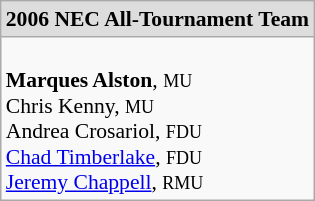<table class="wikitable" style="white-space:nowrap; font-size:90%;">
<tr>
<td colspan="7" style="text-align:center; background:#ddd;"><strong>2006 NEC  All-Tournament Team</strong></td>
</tr>
<tr>
<td><br><strong>Marques Alston</strong>, <small>MU</small><br>
Chris Kenny, <small>MU</small><br>
Andrea Crosariol, <small>FDU</small><br>
<a href='#'>Chad Timberlake</a>, <small>FDU</small><br>
<a href='#'>Jeremy Chappell</a>, <small>RMU</small><br></td>
</tr>
</table>
